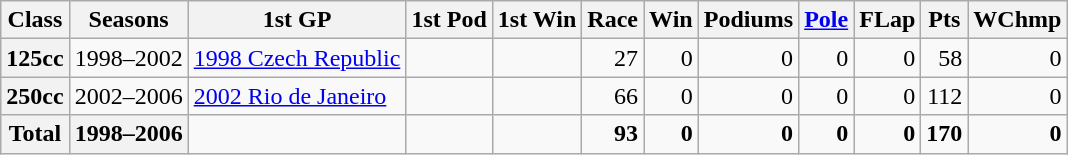<table class="wikitable">
<tr>
<th>Class</th>
<th>Seasons</th>
<th>1st GP</th>
<th>1st Pod</th>
<th>1st Win</th>
<th>Race</th>
<th>Win</th>
<th>Podiums</th>
<th><a href='#'>Pole</a></th>
<th>FLap</th>
<th>Pts</th>
<th>WChmp</th>
</tr>
<tr align="right">
<th>125cc</th>
<td>1998–2002</td>
<td align="left"><a href='#'>1998 Czech Republic</a></td>
<td></td>
<td></td>
<td>27</td>
<td>0</td>
<td>0</td>
<td>0</td>
<td>0</td>
<td>58</td>
<td>0</td>
</tr>
<tr align="right">
<th>250cc</th>
<td>2002–2006</td>
<td align="left"><a href='#'>2002 Rio de Janeiro</a></td>
<td></td>
<td></td>
<td>66</td>
<td>0</td>
<td>0</td>
<td>0</td>
<td>0</td>
<td>112</td>
<td>0</td>
</tr>
<tr align="right">
<th>Total</th>
<th>1998–2006</th>
<td></td>
<td></td>
<td></td>
<td><strong>93</strong></td>
<td><strong>0</strong></td>
<td><strong>0</strong></td>
<td><strong>0</strong></td>
<td><strong>0</strong></td>
<td><strong>170</strong></td>
<td><strong>0</strong></td>
</tr>
</table>
